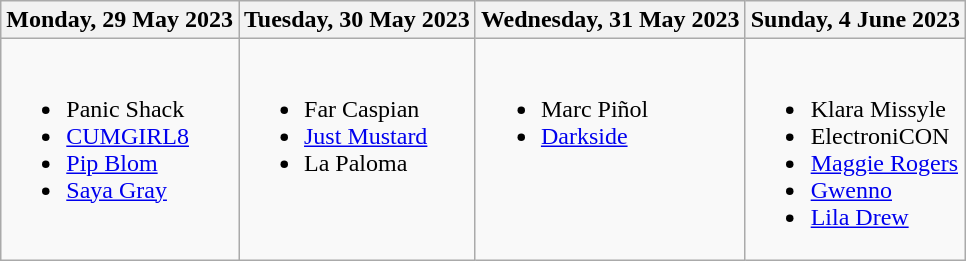<table class="wikitable">
<tr>
<th>Monday, 29 May 2023</th>
<th>Tuesday, 30 May 2023</th>
<th>Wednesday, 31 May 2023</th>
<th>Sunday, 4 June 2023</th>
</tr>
<tr valign="top">
<td><br><ul><li>Panic Shack</li><li><a href='#'>CUMGIRL8</a></li><li><a href='#'>Pip Blom</a></li><li><a href='#'>Saya Gray</a></li></ul></td>
<td><br><ul><li>Far Caspian</li><li><a href='#'>Just Mustard</a></li><li>La Paloma</li></ul></td>
<td><br><ul><li>Marc Piñol</li><li><a href='#'>Darkside</a></li></ul></td>
<td><br><ul><li>Klara Missyle</li><li>ElectroniCON</li><li><a href='#'>Maggie Rogers</a></li><li><a href='#'>Gwenno</a></li><li><a href='#'>Lila Drew</a></li></ul></td>
</tr>
</table>
